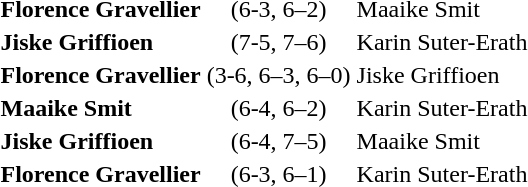<table>
<tr>
<td><strong>Florence Gravellier</strong></td>
<td style="text-align:center;">(6-3, 6–2)</td>
<td>Maaike Smit</td>
</tr>
<tr>
<td><strong>Jiske Griffioen</strong></td>
<td style="text-align:center;">(7-5, 7–6)</td>
<td>Karin Suter-Erath</td>
</tr>
<tr>
<td><strong>Florence Gravellier</strong></td>
<td style="text-align:center;">(3-6, 6–3, 6–0)</td>
<td>Jiske Griffioen</td>
</tr>
<tr>
<td><strong>Maaike Smit</strong></td>
<td style="text-align:center;">(6-4, 6–2)</td>
<td>Karin Suter-Erath</td>
</tr>
<tr>
<td><strong>Jiske Griffioen</strong></td>
<td style="text-align:center;">(6-4, 7–5)</td>
<td>Maaike Smit</td>
</tr>
<tr>
<td><strong>Florence Gravellier</strong></td>
<td style="text-align:center;">(6-3, 6–1)</td>
<td>Karin Suter-Erath</td>
</tr>
</table>
